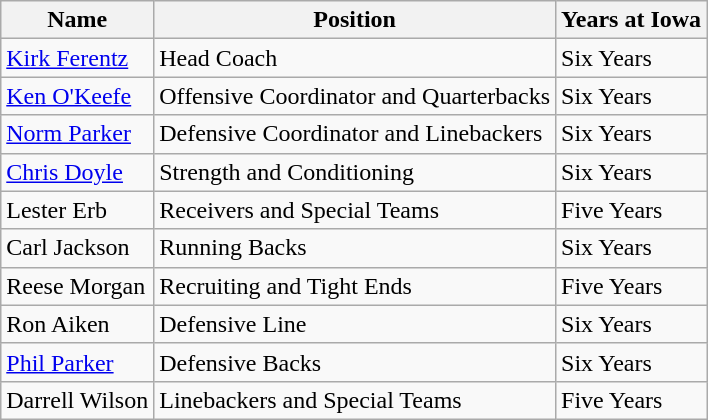<table class="wikitable">
<tr>
<th>Name</th>
<th>Position</th>
<th>Years at Iowa</th>
</tr>
<tr>
<td><a href='#'>Kirk Ferentz</a></td>
<td>Head Coach</td>
<td>Six Years</td>
</tr>
<tr>
<td><a href='#'>Ken O'Keefe</a></td>
<td>Offensive Coordinator and Quarterbacks</td>
<td>Six Years</td>
</tr>
<tr>
<td><a href='#'>Norm Parker</a></td>
<td>Defensive Coordinator and Linebackers</td>
<td>Six Years</td>
</tr>
<tr>
<td><a href='#'>Chris Doyle</a></td>
<td>Strength and Conditioning</td>
<td>Six Years</td>
</tr>
<tr>
<td>Lester Erb</td>
<td>Receivers and Special Teams</td>
<td>Five Years</td>
</tr>
<tr>
<td>Carl Jackson</td>
<td>Running Backs</td>
<td>Six Years</td>
</tr>
<tr>
<td>Reese Morgan</td>
<td>Recruiting and Tight Ends</td>
<td>Five Years</td>
</tr>
<tr>
<td>Ron Aiken</td>
<td>Defensive Line</td>
<td>Six Years</td>
</tr>
<tr>
<td><a href='#'>Phil Parker</a></td>
<td>Defensive Backs</td>
<td>Six Years</td>
</tr>
<tr>
<td>Darrell Wilson</td>
<td>Linebackers and Special Teams</td>
<td>Five Years</td>
</tr>
</table>
